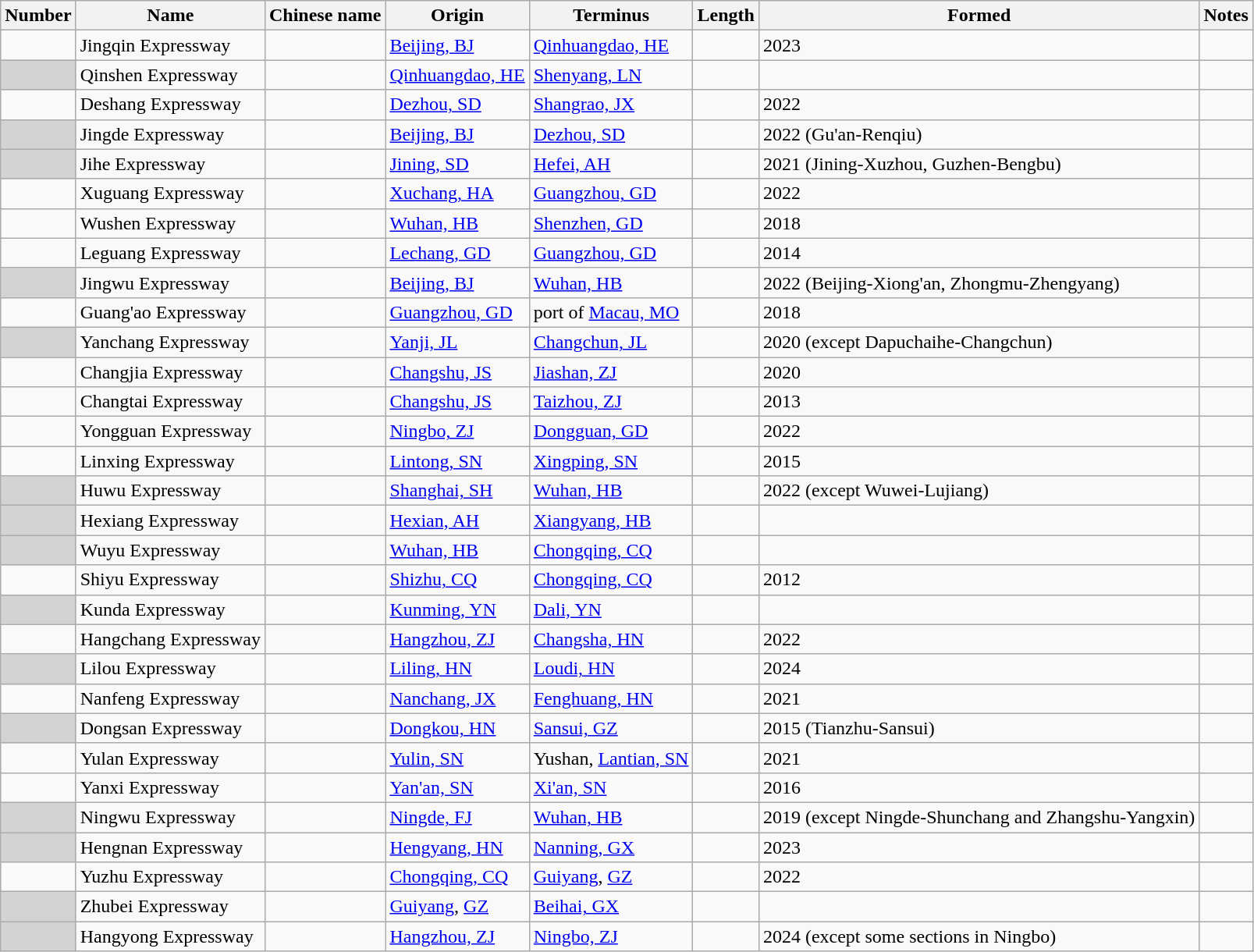<table class="wikitable">
<tr>
<th>Number</th>
<th>Name</th>
<th>Chinese name</th>
<th>Origin</th>
<th>Terminus</th>
<th>Length</th>
<th>Formed</th>
<th>Notes</th>
</tr>
<tr>
<td></td>
<td>Jingqin Expressway</td>
<td></td>
<td><a href='#'>Beijing, BJ</a></td>
<td><a href='#'>Qinhuangdao, HE</a></td>
<td></td>
<td>2023</td>
<td></td>
</tr>
<tr>
<td bgcolor="lightgrey"></td>
<td>Qinshen Expressway</td>
<td></td>
<td><a href='#'>Qinhuangdao, HE</a></td>
<td><a href='#'>Shenyang, LN</a></td>
<td></td>
<td></td>
<td></td>
</tr>
<tr>
<td></td>
<td>Deshang Expressway</td>
<td></td>
<td><a href='#'>Dezhou, SD</a></td>
<td><a href='#'>Shangrao, JX</a></td>
<td></td>
<td>2022</td>
<td></td>
</tr>
<tr>
<td bgcolor="lightgrey"></td>
<td>Jingde Expressway</td>
<td></td>
<td><a href='#'>Beijing, BJ</a></td>
<td><a href='#'>Dezhou, SD</a></td>
<td></td>
<td>2022 (Gu'an-Renqiu)</td>
<td></td>
</tr>
<tr>
<td bgcolor="lightgrey"></td>
<td>Jihe Expressway</td>
<td></td>
<td><a href='#'>Jining, SD</a></td>
<td><a href='#'>Hefei, AH</a></td>
<td></td>
<td>2021 (Jining-Xuzhou, Guzhen-Bengbu)</td>
<td></td>
</tr>
<tr>
<td></td>
<td>Xuguang Expressway</td>
<td></td>
<td><a href='#'>Xuchang, HA</a></td>
<td><a href='#'>Guangzhou, GD</a></td>
<td></td>
<td>2022</td>
<td></td>
</tr>
<tr>
<td></td>
<td>Wushen Expressway</td>
<td></td>
<td><a href='#'>Wuhan, HB</a></td>
<td><a href='#'>Shenzhen, GD</a></td>
<td></td>
<td>2018</td>
<td></td>
</tr>
<tr>
<td></td>
<td>Leguang Expressway</td>
<td></td>
<td><a href='#'>Lechang, GD</a></td>
<td><a href='#'>Guangzhou, GD</a></td>
<td></td>
<td>2014</td>
<td></td>
</tr>
<tr>
<td bgcolor="lightgrey"></td>
<td>Jingwu Expressway</td>
<td></td>
<td><a href='#'>Beijing, BJ</a></td>
<td><a href='#'>Wuhan, HB</a></td>
<td></td>
<td>2022 (Beijing-Xiong'an, Zhongmu-Zhengyang)</td>
<td></td>
</tr>
<tr>
<td></td>
<td>Guang'ao Expressway</td>
<td></td>
<td><a href='#'>Guangzhou, GD</a></td>
<td>port of <a href='#'>Macau, MO</a></td>
<td></td>
<td>2018</td>
<td></td>
</tr>
<tr>
<td bgcolor="lightgrey"></td>
<td>Yanchang Expressway</td>
<td></td>
<td><a href='#'>Yanji, JL</a></td>
<td><a href='#'>Changchun, JL</a></td>
<td></td>
<td>2020 (except Dapuchaihe-Changchun)</td>
<td></td>
</tr>
<tr>
<td></td>
<td>Changjia Expressway</td>
<td></td>
<td><a href='#'>Changshu, JS</a></td>
<td><a href='#'>Jiashan, ZJ</a></td>
<td></td>
<td>2020</td>
<td></td>
</tr>
<tr>
<td></td>
<td>Changtai Expressway</td>
<td></td>
<td><a href='#'>Changshu, JS</a></td>
<td><a href='#'>Taizhou, ZJ</a></td>
<td></td>
<td>2013</td>
<td></td>
</tr>
<tr>
<td></td>
<td>Yongguan Expressway</td>
<td></td>
<td><a href='#'>Ningbo, ZJ</a></td>
<td><a href='#'>Dongguan, GD</a></td>
<td></td>
<td>2022</td>
<td></td>
</tr>
<tr>
<td></td>
<td>Linxing Expressway</td>
<td></td>
<td><a href='#'>Lintong, SN</a></td>
<td><a href='#'>Xingping, SN</a></td>
<td></td>
<td>2015</td>
<td></td>
</tr>
<tr>
<td bgcolor="lightgrey"></td>
<td>Huwu Expressway</td>
<td></td>
<td><a href='#'>Shanghai, SH</a></td>
<td><a href='#'>Wuhan, HB</a></td>
<td></td>
<td>2022 (except Wuwei-Lujiang)</td>
<td></td>
</tr>
<tr>
<td bgcolor="lightgrey"></td>
<td>Hexiang Expressway</td>
<td></td>
<td><a href='#'>Hexian, AH</a></td>
<td><a href='#'>Xiangyang, HB</a></td>
<td></td>
<td></td>
<td></td>
</tr>
<tr>
<td bgcolor="lightgrey"></td>
<td>Wuyu Expressway</td>
<td></td>
<td><a href='#'>Wuhan, HB</a></td>
<td><a href='#'>Chongqing, CQ</a></td>
<td></td>
<td></td>
<td></td>
</tr>
<tr>
<td></td>
<td>Shiyu Expressway</td>
<td></td>
<td><a href='#'>Shizhu, CQ</a></td>
<td><a href='#'>Chongqing, CQ</a></td>
<td></td>
<td>2012</td>
<td></td>
</tr>
<tr>
<td bgcolor="lightgrey"></td>
<td>Kunda Expressway</td>
<td></td>
<td><a href='#'>Kunming, YN</a></td>
<td><a href='#'>Dali, YN</a></td>
<td></td>
<td></td>
<td></td>
</tr>
<tr>
<td></td>
<td>Hangchang Expressway</td>
<td></td>
<td><a href='#'>Hangzhou, ZJ</a></td>
<td><a href='#'>Changsha, HN</a></td>
<td></td>
<td>2022</td>
<td></td>
</tr>
<tr>
<td bgcolor="lightgrey"></td>
<td>Lilou Expressway</td>
<td></td>
<td><a href='#'>Liling, HN</a></td>
<td><a href='#'>Loudi, HN</a></td>
<td></td>
<td>2024</td>
<td></td>
</tr>
<tr>
<td></td>
<td>Nanfeng Expressway</td>
<td></td>
<td><a href='#'>Nanchang, JX</a></td>
<td><a href='#'>Fenghuang, HN</a></td>
<td></td>
<td>2021</td>
<td></td>
</tr>
<tr>
<td bgcolor="lightgrey"></td>
<td>Dongsan Expressway</td>
<td></td>
<td><a href='#'>Dongkou, HN</a></td>
<td><a href='#'>Sansui, GZ</a></td>
<td></td>
<td>2015 (Tianzhu-Sansui)</td>
<td></td>
</tr>
<tr>
<td></td>
<td>Yulan Expressway</td>
<td></td>
<td><a href='#'>Yulin, SN</a></td>
<td>Yushan, <a href='#'>Lantian, SN</a></td>
<td></td>
<td>2021</td>
<td></td>
</tr>
<tr>
<td></td>
<td>Yanxi Expressway</td>
<td></td>
<td><a href='#'>Yan'an, SN</a></td>
<td><a href='#'>Xi'an, SN</a></td>
<td></td>
<td>2016</td>
<td></td>
</tr>
<tr>
<td bgcolor="lightgrey"></td>
<td>Ningwu Expressway</td>
<td></td>
<td><a href='#'>Ningde, FJ</a></td>
<td><a href='#'>Wuhan, HB</a></td>
<td></td>
<td>2019 (except Ningde-Shunchang and Zhangshu-Yangxin)</td>
<td></td>
</tr>
<tr>
<td bgcolor="lightgrey"></td>
<td>Hengnan Expressway</td>
<td></td>
<td><a href='#'>Hengyang, HN</a></td>
<td><a href='#'>Nanning, GX</a></td>
<td></td>
<td>2023</td>
<td></td>
</tr>
<tr>
<td></td>
<td>Yuzhu Expressway</td>
<td></td>
<td><a href='#'>Chongqing, CQ</a></td>
<td><a href='#'>Guiyang</a>, <a href='#'>GZ</a></td>
<td></td>
<td>2022</td>
<td></td>
</tr>
<tr>
<td bgcolor="lightgrey"></td>
<td>Zhubei Expressway</td>
<td></td>
<td><a href='#'>Guiyang</a>, <a href='#'>GZ</a></td>
<td><a href='#'>Beihai, GX</a></td>
<td></td>
<td></td>
<td></td>
</tr>
<tr>
<td bgcolor="lightgrey"></td>
<td>Hangyong Expressway</td>
<td></td>
<td><a href='#'>Hangzhou, ZJ</a></td>
<td><a href='#'>Ningbo, ZJ</a></td>
<td></td>
<td>2024 (except some sections in Ningbo)</td>
<td></td>
</tr>
</table>
